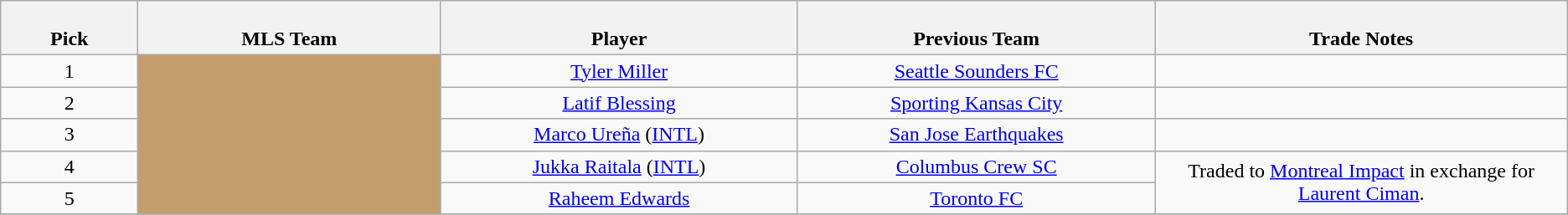<table class="wikitable" style="text-align: center">
<tr>
<th style="width:5%"><br>Pick</th>
<th style="width:11%"><br>MLS Team</th>
<th style="width:13%"><br>Player</th>
<th style="width:13%"><br>Previous Team</th>
<th style="width:15%"><br>Trade Notes</th>
</tr>
<tr>
<td>1</td>
<td style="background: #C39E6D" rowspan="5"></td>
<td><a href='#'>Tyler Miller</a></td>
<td><a href='#'>Seattle Sounders FC</a></td>
<td></td>
</tr>
<tr>
<td>2</td>
<td><a href='#'>Latif Blessing</a></td>
<td><a href='#'>Sporting Kansas City</a></td>
<td></td>
</tr>
<tr>
<td>3</td>
<td><a href='#'>Marco Ureña</a> (<a href='#'>INTL</a>)</td>
<td><a href='#'>San Jose Earthquakes</a></td>
<td></td>
</tr>
<tr>
<td>4</td>
<td><a href='#'>Jukka Raitala</a> (<a href='#'>INTL</a>)</td>
<td><a href='#'>Columbus Crew SC</a></td>
<td rowspan=2>Traded to <a href='#'>Montreal Impact</a> in exchange for <a href='#'>Laurent Ciman</a>.</td>
</tr>
<tr>
<td>5</td>
<td><a href='#'>Raheem Edwards</a></td>
<td><a href='#'>Toronto FC</a></td>
</tr>
<tr>
</tr>
</table>
